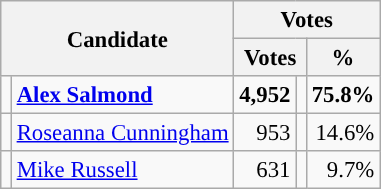<table class=wikitable style="font-size:95%;">
<tr>
<th colspan="2" scope="col" rowspan="2" width="125">Candidate</th>
<th scope="col" colspan="3" width="75">Votes</th>
</tr>
<tr>
<th scope="col" colspan="2">Votes</th>
<th>%</th>
</tr>
<tr align="right">
<td style="background-color: "></td>
<td scope="row" align="left"><strong><a href='#'>Alex Salmond</a></strong> </td>
<td><strong>4,952</strong></td>
<td align=center></td>
<td><strong>75.8%</strong></td>
</tr>
<tr align="right">
<td style="background-color: "></td>
<td scope="row" align="left"><a href='#'>Roseanna Cunningham</a></td>
<td>953</td>
<td align=center></td>
<td>14.6%</td>
</tr>
<tr align="right">
<td style="background-color: "></td>
<td scope="row" align="left"><a href='#'>Mike Russell</a></td>
<td>631</td>
<td align=center></td>
<td>9.7%</td>
</tr>
</table>
